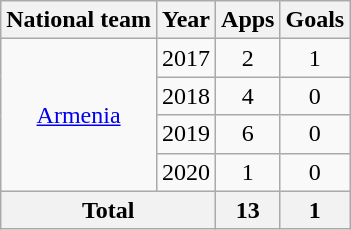<table class="wikitable" style="text-align:center">
<tr>
<th>National team</th>
<th>Year</th>
<th>Apps</th>
<th>Goals</th>
</tr>
<tr>
<td rowspan="4"><a href='#'>Armenia</a></td>
<td>2017</td>
<td>2</td>
<td>1</td>
</tr>
<tr>
<td>2018</td>
<td>4</td>
<td>0</td>
</tr>
<tr>
<td>2019</td>
<td>6</td>
<td>0</td>
</tr>
<tr>
<td>2020</td>
<td>1</td>
<td>0</td>
</tr>
<tr>
<th colspan="2">Total</th>
<th>13</th>
<th>1</th>
</tr>
</table>
